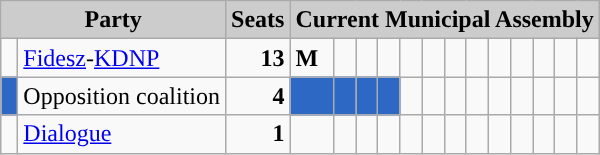<table class="wikitable">
<tr>
<th style="background:#ccc" colspan="2">Party</th>
<th style="background:#ccc">Seats</th>
<th style="background:#ccc" colspan="13">Current Municipal Assembly</th>
</tr>
<tr>
<td style="background-color: "> </td>
<td><a href='#'>Fidesz</a>-<a href='#'>KDNP</a></td>
<td style="text-align: right"><strong>13</strong></td>
<td style="background-color: "><span><strong>M</strong></span></td>
<td style="background-color: "> </td>
<td style="background-color: "> </td>
<td style="background-color: "> </td>
<td style="background-color: "> </td>
<td style="background-color: "> </td>
<td style="background-color: "> </td>
<td style="background-color: "> </td>
<td style="background-color: "> </td>
<td style="background-color: "> </td>
<td style="background-color: "> </td>
<td style="background-color: "> </td>
<td style="background-color: "> </td>
</tr>
<tr>
<td style="background-color: #2D68C4"> </td>
<td>Opposition coalition</td>
<td style="text-align: right"><strong>4</strong></td>
<td style="background-color: #2D68C4"> </td>
<td style="background-color: #2D68C4"> </td>
<td style="background-color: #2D68C4"> </td>
<td style="background-color: #2D68C4"> </td>
<td> </td>
<td> </td>
<td> </td>
<td> </td>
<td> </td>
<td> </td>
<td> </td>
<td> </td>
<td> </td>
</tr>
<tr>
<td style="background-color:"> </td>
<td><a href='#'>Dialogue</a></td>
<td style="text-align: right"><strong>1</strong></td>
<td style="background-color: "> </td>
<td> </td>
<td> </td>
<td> </td>
<td> </td>
<td> </td>
<td> </td>
<td> </td>
<td> </td>
<td> </td>
<td> </td>
<td> </td>
<td> </td>
</tr>
</table>
